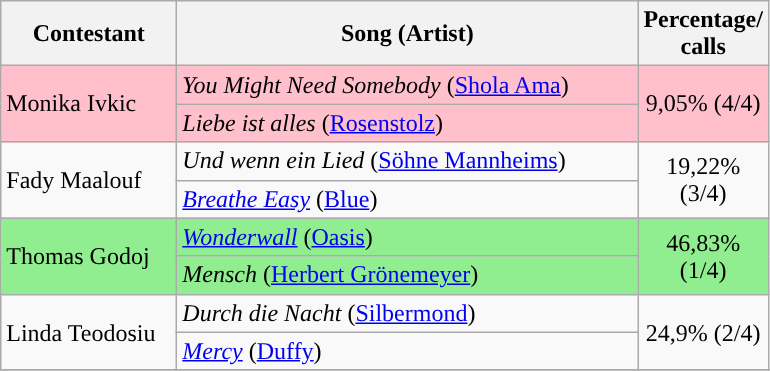<table class="wikitable">
<tr>
<th width="110">Contestant</th>
<th width="300">Song (Artist)</th>
<th width="28">Percentage/<br>calls</th>
</tr>
<tr bgcolor="pink">
<td align="left" rowspan="2">Monika Ivkic</td>
<td align="left"><em>You Might Need Somebody</em> (<a href='#'>Shola Ama</a>)</td>
<td align="center" rowspan="2">9,05% (4/4)</td>
</tr>
<tr bgcolor="pink">
<td align="left"><em>Liebe ist alles</em> (<a href='#'>Rosenstolz</a>)</td>
</tr>
<tr>
<td align="left" rowspan="2">Fady Maalouf</td>
<td align="left"><em>Und wenn ein Lied</em> (<a href='#'>Söhne Mannheims</a>)</td>
<td align="center" rowspan="2">19,22% (3/4)</td>
</tr>
<tr>
<td align="left"><em><a href='#'>Breathe Easy</a></em> (<a href='#'>Blue</a>)</td>
</tr>
<tr style="background:lightgreen;">
<td align="left" rowspan="2">Thomas Godoj</td>
<td align="left"><em><a href='#'>Wonderwall</a></em> (<a href='#'>Oasis</a>)</td>
<td align="center" rowspan="2">46,83% (1/4)</td>
</tr>
<tr style="background:lightgreen;">
<td align="left"><em>Mensch</em> (<a href='#'>Herbert Grönemeyer</a>)</td>
</tr>
<tr>
<td align="left" rowspan="2">Linda Teodosiu</td>
<td align="left"><em>Durch die Nacht</em> (<a href='#'>Silbermond</a>)</td>
<td align="center" rowspan="2">24,9% (2/4)</td>
</tr>
<tr>
<td align="left"><em><a href='#'>Mercy</a></em> (<a href='#'>Duffy</a>)</td>
</tr>
<tr>
</tr>
</table>
